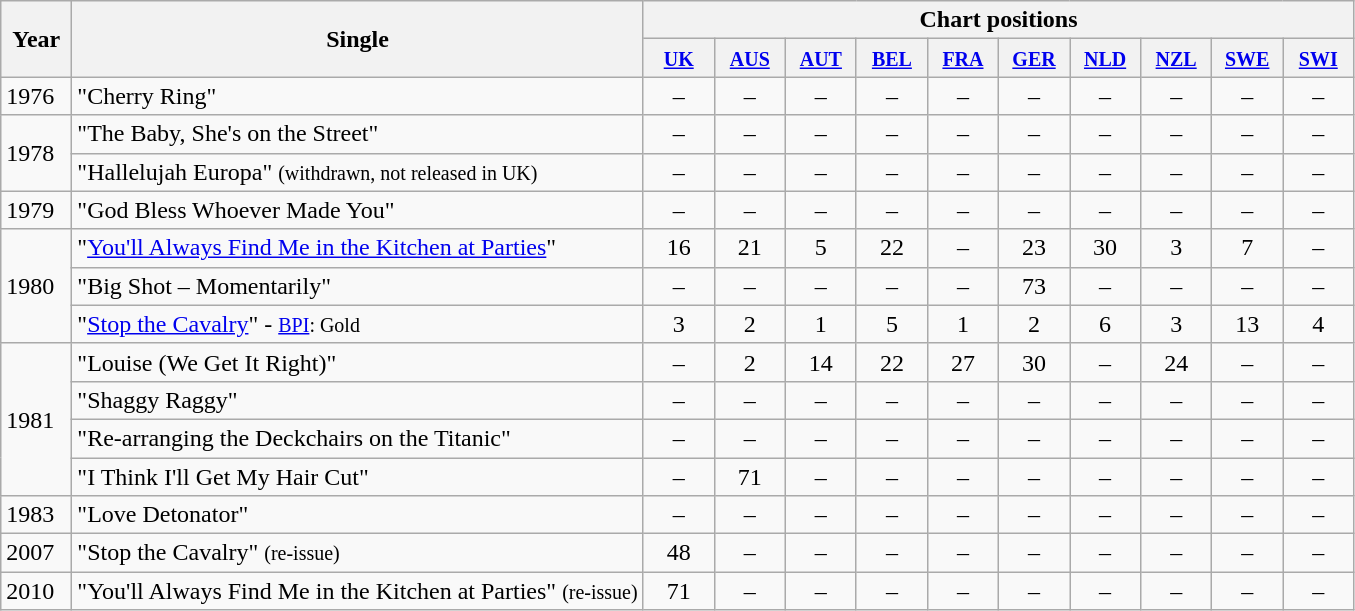<table class="wikitable">
<tr>
<th valign="center" width="40" rowspan="2">Year</th>
<th valign="center" rowspan="2">Single</th>
<th colspan="10">Chart positions</th>
</tr>
<tr>
<th width="40"><small><a href='#'>UK</a></small></th>
<th width="40"><small><a href='#'>AUS</a></small></th>
<th width="40"><small><a href='#'>AUT</a></small></th>
<th width="40"><small><a href='#'>BEL</a></small></th>
<th width="40"><small><a href='#'>FRA</a></small></th>
<th width="40"><small><a href='#'>GER</a></small></th>
<th width="40"><small><a href='#'>NLD</a></small></th>
<th width="40"><small><a href='#'>NZL</a></small></th>
<th width="40"><small><a href='#'>SWE</a></small></th>
<th width="40"><small><a href='#'>SWI</a></small></th>
</tr>
<tr>
<td>1976</td>
<td>"Cherry Ring"</td>
<td align="center">–</td>
<td align="center">–</td>
<td align="center">–</td>
<td align="center">–</td>
<td align="center">–</td>
<td align="center">–</td>
<td align="center">–</td>
<td align="center">–</td>
<td align="center">–</td>
<td align="center">–</td>
</tr>
<tr>
<td rowspan="2">1978</td>
<td>"The Baby, She's on the Street"</td>
<td align="center">–</td>
<td align="center">–</td>
<td align="center">–</td>
<td align="center">–</td>
<td align="center">–</td>
<td align="center">–</td>
<td align="center">–</td>
<td align="center">–</td>
<td align="center">–</td>
<td align="center">–</td>
</tr>
<tr>
<td>"Hallelujah Europa" <small>(withdrawn, not released in UK)</small></td>
<td align="center">–</td>
<td align="center">–</td>
<td align="center">–</td>
<td align="center">–</td>
<td align="center">–</td>
<td align="center">–</td>
<td align="center">–</td>
<td align="center">–</td>
<td align="center">–</td>
<td align="center">–</td>
</tr>
<tr>
<td>1979</td>
<td>"God Bless Whoever Made You"</td>
<td align="center">–</td>
<td align="center">–</td>
<td align="center">–</td>
<td align="center">–</td>
<td align="center">–</td>
<td align="center">–</td>
<td align="center">–</td>
<td align="center">–</td>
<td align="center">–</td>
<td align="center">–</td>
</tr>
<tr>
<td rowspan="3">1980</td>
<td>"<a href='#'>You'll Always Find Me in the Kitchen at Parties</a>"</td>
<td align="center">16</td>
<td align="center">21</td>
<td align="center">5</td>
<td align="center">22</td>
<td align="center">–</td>
<td align="center">23</td>
<td align="center">30</td>
<td align="center">3</td>
<td align="center">7</td>
<td align="center">–</td>
</tr>
<tr>
<td>"Big Shot – Momentarily"</td>
<td align="center">–</td>
<td align="center">–</td>
<td align="center">–</td>
<td align="center">–</td>
<td align="center">–</td>
<td align="center">73</td>
<td align="center">–</td>
<td align="center">–</td>
<td align="center">–</td>
<td align="center">–</td>
</tr>
<tr>
<td>"<a href='#'>Stop the Cavalry</a>" - <small><a href='#'>BPI</a>: Gold</small></td>
<td align="center">3</td>
<td align="center">2</td>
<td align="center">1</td>
<td align="center">5</td>
<td align="center">1</td>
<td align="center">2</td>
<td align="center">6</td>
<td align="center">3</td>
<td align="center">13</td>
<td align="center">4</td>
</tr>
<tr>
<td rowspan="4">1981</td>
<td>"Louise (We Get It Right)"</td>
<td align="center">–</td>
<td align="center">2</td>
<td align="center">14</td>
<td align="center">22</td>
<td align="center">27</td>
<td align="center">30</td>
<td align="center">–</td>
<td align="center">24</td>
<td align="center">–</td>
<td align="center">–</td>
</tr>
<tr>
<td>"Shaggy Raggy"</td>
<td align="center">–</td>
<td align="center">–</td>
<td align="center">–</td>
<td align="center">–</td>
<td align="center">–</td>
<td align="center">–</td>
<td align="center">–</td>
<td align="center">–</td>
<td align="center">–</td>
<td align="center">–</td>
</tr>
<tr>
<td>"Re-arranging the Deckchairs on the Titanic"</td>
<td align="center">–</td>
<td align="center">–</td>
<td align="center">–</td>
<td align="center">–</td>
<td align="center">–</td>
<td align="center">–</td>
<td align="center">–</td>
<td align="center">–</td>
<td align="center">–</td>
<td align="center">–</td>
</tr>
<tr>
<td>"I Think I'll Get My Hair Cut"</td>
<td align="center">–</td>
<td align="center">71</td>
<td align="center">–</td>
<td align="center">–</td>
<td align="center">–</td>
<td align="center">–</td>
<td align="center">–</td>
<td align="center">–</td>
<td align="center">–</td>
<td align="center">–</td>
</tr>
<tr>
<td>1983</td>
<td>"Love Detonator"</td>
<td align="center">–</td>
<td align="center">–</td>
<td align="center">–</td>
<td align="center">–</td>
<td align="center">–</td>
<td align="center">–</td>
<td align="center">–</td>
<td align="center">–</td>
<td align="center">–</td>
<td align="center">–</td>
</tr>
<tr>
<td>2007</td>
<td>"Stop the Cavalry" <small>(re-issue)</small></td>
<td align="center">48</td>
<td align="center">–</td>
<td align="center">–</td>
<td align="center">–</td>
<td align="center">–</td>
<td align="center">–</td>
<td align="center">–</td>
<td align="center">–</td>
<td align="center">–</td>
<td align="center">–</td>
</tr>
<tr>
<td>2010</td>
<td>"You'll Always Find Me in the Kitchen at Parties" <small>(re-issue)</small></td>
<td align="center">71</td>
<td align="center">–</td>
<td align="center">–</td>
<td align="center">–</td>
<td align="center">–</td>
<td align="center">–</td>
<td align="center">–</td>
<td align="center">–</td>
<td align="center">–</td>
<td align="center">–</td>
</tr>
</table>
